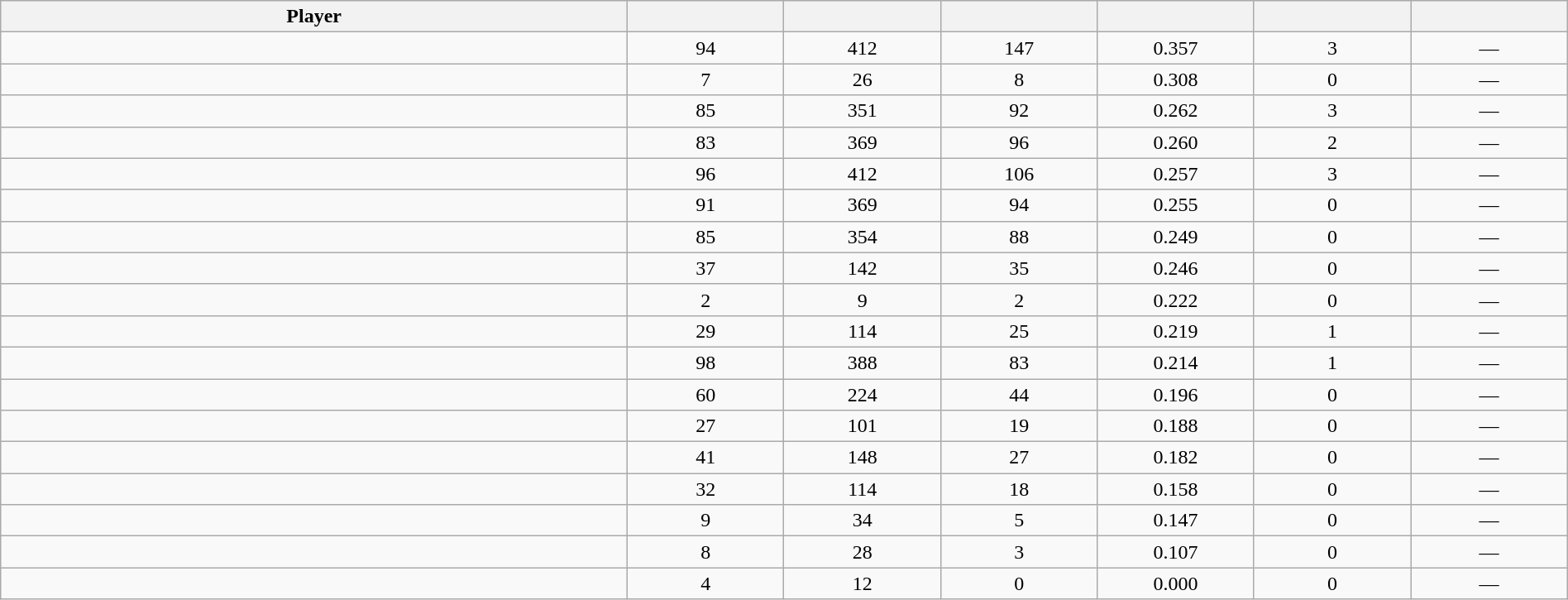<table class="wikitable sortable" style="text-align:center;" width="100%">
<tr>
<th width="40%">Player</th>
<th width="10%"></th>
<th width="10%"></th>
<th width="10%"></th>
<th width="10%"></th>
<th width="10%"></th>
<th width="10%"></th>
</tr>
<tr>
<td></td>
<td>94</td>
<td>412</td>
<td>147</td>
<td>0.357</td>
<td>3</td>
<td>—</td>
</tr>
<tr>
<td></td>
<td>7</td>
<td>26</td>
<td>8</td>
<td>0.308</td>
<td>0</td>
<td>—</td>
</tr>
<tr>
<td></td>
<td>85</td>
<td>351</td>
<td>92</td>
<td>0.262</td>
<td>3</td>
<td>—</td>
</tr>
<tr>
<td></td>
<td>83</td>
<td>369</td>
<td>96</td>
<td>0.260</td>
<td>2</td>
<td>—</td>
</tr>
<tr>
<td></td>
<td>96</td>
<td>412</td>
<td>106</td>
<td>0.257</td>
<td>3</td>
<td>—</td>
</tr>
<tr>
<td></td>
<td>91</td>
<td>369</td>
<td>94</td>
<td>0.255</td>
<td>0</td>
<td>—</td>
</tr>
<tr>
<td></td>
<td>85</td>
<td>354</td>
<td>88</td>
<td>0.249</td>
<td>0</td>
<td>—</td>
</tr>
<tr>
<td></td>
<td>37</td>
<td>142</td>
<td>35</td>
<td>0.246</td>
<td>0</td>
<td>—</td>
</tr>
<tr>
<td></td>
<td>2</td>
<td>9</td>
<td>2</td>
<td>0.222</td>
<td>0</td>
<td>—</td>
</tr>
<tr>
<td></td>
<td>29</td>
<td>114</td>
<td>25</td>
<td>0.219</td>
<td>1</td>
<td>—</td>
</tr>
<tr>
<td></td>
<td>98</td>
<td>388</td>
<td>83</td>
<td>0.214</td>
<td>1</td>
<td>—</td>
</tr>
<tr>
<td></td>
<td>60</td>
<td>224</td>
<td>44</td>
<td>0.196</td>
<td>0</td>
<td>—</td>
</tr>
<tr>
<td></td>
<td>27</td>
<td>101</td>
<td>19</td>
<td>0.188</td>
<td>0</td>
<td>—</td>
</tr>
<tr>
<td></td>
<td>41</td>
<td>148</td>
<td>27</td>
<td>0.182</td>
<td>0</td>
<td>—</td>
</tr>
<tr>
<td></td>
<td>32</td>
<td>114</td>
<td>18</td>
<td>0.158</td>
<td>0</td>
<td>—</td>
</tr>
<tr>
<td></td>
<td>9</td>
<td>34</td>
<td>5</td>
<td>0.147</td>
<td>0</td>
<td>—</td>
</tr>
<tr>
<td></td>
<td>8</td>
<td>28</td>
<td>3</td>
<td>0.107</td>
<td>0</td>
<td>—</td>
</tr>
<tr>
<td></td>
<td>4</td>
<td>12</td>
<td>0</td>
<td>0.000</td>
<td>0</td>
<td>—</td>
</tr>
</table>
